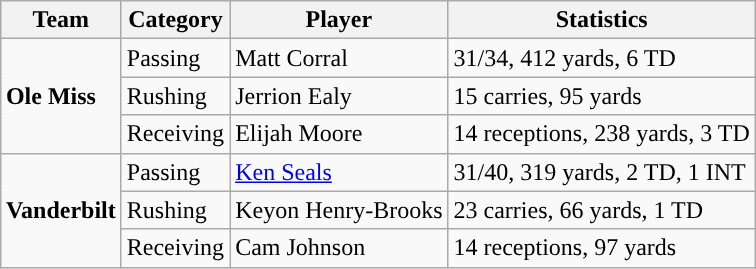<table class="wikitable" style="float: right;">
<tr>
<th>Team</th>
<th>Category</th>
<th>Player</th>
<th>Statistics</th>
</tr>
<tr>
<td rowspan=3><strong>Ole Miss</strong></td>
<td>Passing</td>
<td>Matt Corral</td>
<td>31/34, 412 yards, 6 TD</td>
</tr>
<tr>
<td>Rushing</td>
<td>Jerrion Ealy</td>
<td>15 carries, 95 yards</td>
</tr>
<tr>
<td>Receiving</td>
<td>Elijah Moore</td>
<td>14 receptions, 238 yards, 3 TD</td>
</tr>
<tr>
<td rowspan=3><strong>Vanderbilt</strong></td>
<td>Passing</td>
<td><a href='#'>Ken Seals</a></td>
<td>31/40, 319 yards, 2 TD, 1 INT</td>
</tr>
<tr>
<td>Rushing</td>
<td>Keyon Henry-Brooks</td>
<td>23 carries, 66 yards, 1 TD</td>
</tr>
<tr>
<td>Receiving</td>
<td>Cam Johnson</td>
<td>14 receptions, 97 yards</td>
</tr>
</table>
